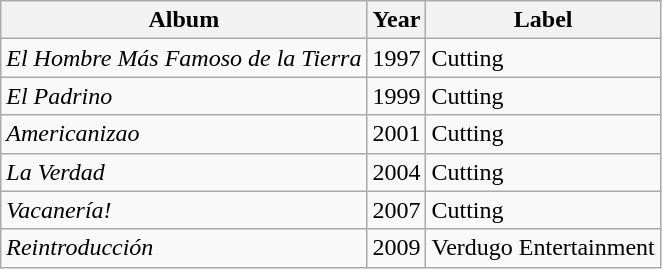<table class="wikitable">
<tr>
<th>Album</th>
<th>Year</th>
<th>Label</th>
</tr>
<tr>
<td><em>El Hombre Más Famoso de la Tierra</em></td>
<td>1997</td>
<td>Cutting</td>
</tr>
<tr>
<td><em>El Padrino</em></td>
<td>1999</td>
<td>Cutting</td>
</tr>
<tr>
<td><em>Americanizao</em></td>
<td>2001</td>
<td>Cutting</td>
</tr>
<tr>
<td><em>La Verdad</em></td>
<td>2004</td>
<td>Cutting</td>
</tr>
<tr>
<td><em>Vacanería!</em></td>
<td>2007</td>
<td>Cutting</td>
</tr>
<tr>
<td><em>Reintroducción</em></td>
<td>2009</td>
<td>Verdugo Entertainment</td>
</tr>
</table>
